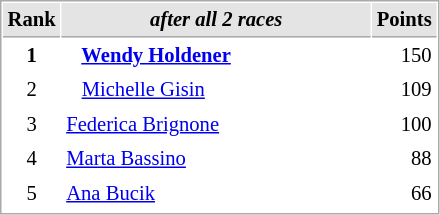<table cellspacing="1" cellpadding="3" style="border:1px solid #aaa; font-size:86%;">
<tr style="background:#e4e4e4;">
<th style="border-bottom:1px solid #aaa; width:10px;">Rank</th>
<th style="border-bottom:1px solid #aaa; width:200px; white-space:nowrap;"><em>after all 2 races</em></th>
<th style="border-bottom:1px solid #aaa; width:20px;">Points</th>
</tr>
<tr>
<td style="text-align:center;"><strong>1</strong></td>
<td><strong>   <a href='#'>Wendy Holdener</a></strong></td>
<td align="right">150</td>
</tr>
<tr>
<td style="text-align:center;">2</td>
<td>   <a href='#'>Michelle Gisin</a></td>
<td align="right">109</td>
</tr>
<tr>
<td style="text-align:center;">3</td>
<td> <a href='#'>Federica Brignone</a></td>
<td align="right">100</td>
</tr>
<tr>
<td style="text-align:center;">4</td>
<td> <a href='#'>Marta Bassino</a></td>
<td align="right">88</td>
</tr>
<tr>
<td style="text-align:center;">5</td>
<td> <a href='#'>Ana Bucik</a></td>
<td align="right">66</td>
</tr>
<tr>
</tr>
</table>
